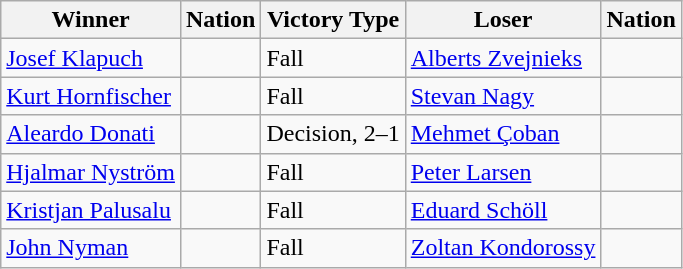<table class="wikitable sortable" style="text-align:left;">
<tr>
<th>Winner</th>
<th>Nation</th>
<th>Victory Type</th>
<th>Loser</th>
<th>Nation</th>
</tr>
<tr>
<td><a href='#'>Josef Klapuch</a></td>
<td></td>
<td>Fall</td>
<td><a href='#'>Alberts Zvejnieks</a></td>
<td></td>
</tr>
<tr>
<td><a href='#'>Kurt Hornfischer</a></td>
<td></td>
<td>Fall</td>
<td><a href='#'>Stevan Nagy</a></td>
<td></td>
</tr>
<tr>
<td><a href='#'>Aleardo Donati</a></td>
<td></td>
<td>Decision, 2–1</td>
<td><a href='#'>Mehmet Çoban</a></td>
<td></td>
</tr>
<tr>
<td><a href='#'>Hjalmar Nyström</a></td>
<td></td>
<td>Fall</td>
<td><a href='#'>Peter Larsen</a></td>
<td></td>
</tr>
<tr>
<td><a href='#'>Kristjan Palusalu</a></td>
<td></td>
<td>Fall</td>
<td><a href='#'>Eduard Schöll</a></td>
<td></td>
</tr>
<tr>
<td><a href='#'>John Nyman</a></td>
<td></td>
<td>Fall</td>
<td><a href='#'>Zoltan Kondorossy</a></td>
<td></td>
</tr>
</table>
